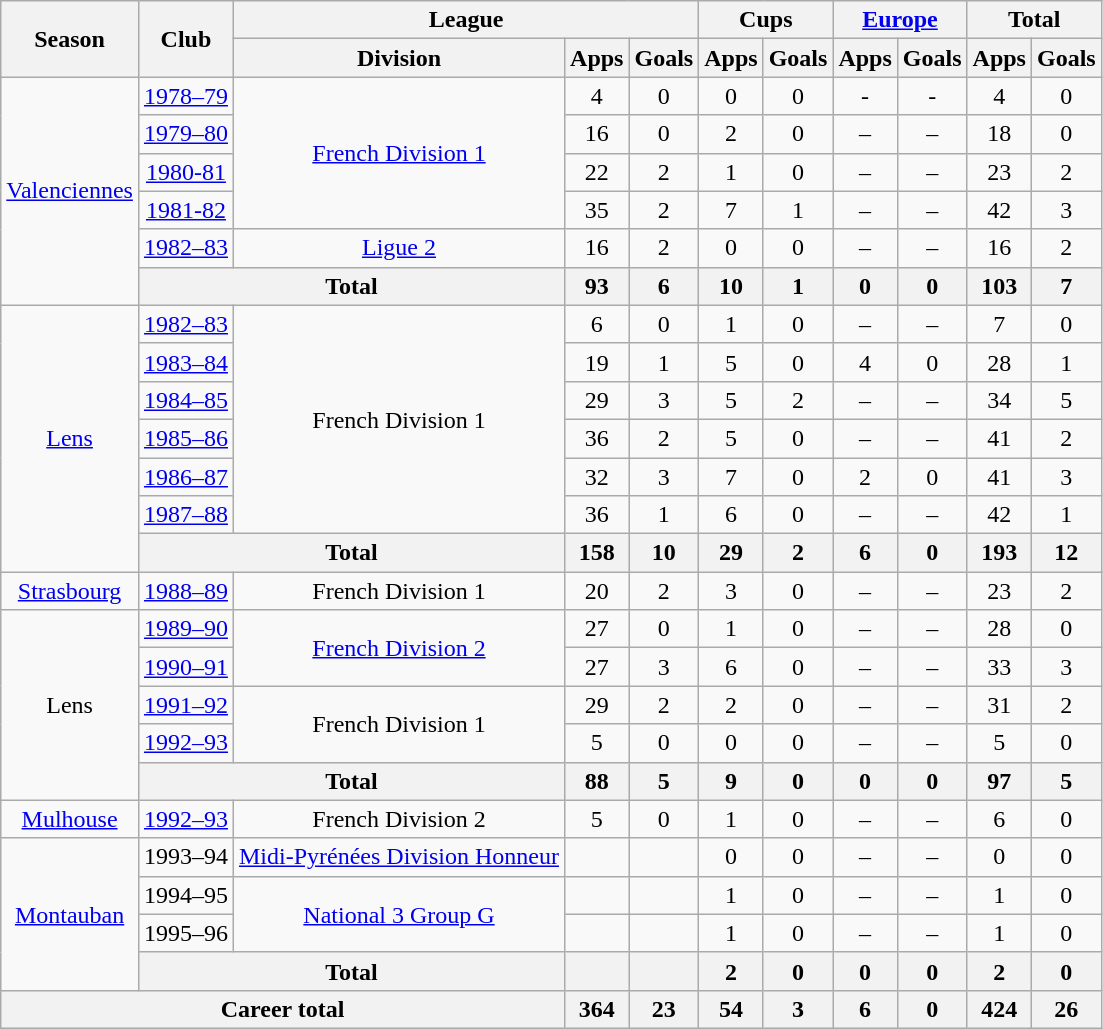<table class="wikitable" style="text-align:center">
<tr>
<th rowspan="2">Season</th>
<th rowspan="2">Club</th>
<th colspan="3">League</th>
<th colspan="2">Cups</th>
<th colspan="2"><a href='#'>Europe</a></th>
<th colspan="2">Total</th>
</tr>
<tr>
<th>Division</th>
<th>Apps</th>
<th>Goals</th>
<th>Apps</th>
<th>Goals</th>
<th>Apps</th>
<th>Goals</th>
<th>Apps</th>
<th>Goals</th>
</tr>
<tr>
<td rowspan="6"><a href='#'>Valenciennes</a></td>
<td><a href='#'>1978–79</a></td>
<td rowspan="4"><a href='#'>French Division 1</a></td>
<td>4</td>
<td>0</td>
<td>0</td>
<td>0</td>
<td>-</td>
<td>-</td>
<td>4</td>
<td>0</td>
</tr>
<tr>
<td><a href='#'>1979–80</a></td>
<td>16</td>
<td>0</td>
<td>2</td>
<td>0</td>
<td>–</td>
<td>–</td>
<td>18</td>
<td>0</td>
</tr>
<tr>
<td><a href='#'>1980-81</a></td>
<td>22</td>
<td>2</td>
<td>1</td>
<td>0</td>
<td>–</td>
<td>–</td>
<td>23</td>
<td>2</td>
</tr>
<tr>
<td><a href='#'>1981-82</a></td>
<td>35</td>
<td>2</td>
<td>7</td>
<td>1</td>
<td>–</td>
<td>–</td>
<td>42</td>
<td>3</td>
</tr>
<tr>
<td><a href='#'>1982–83</a></td>
<td><a href='#'>Ligue 2</a></td>
<td>16</td>
<td>2</td>
<td>0</td>
<td>0</td>
<td>–</td>
<td>–</td>
<td>16</td>
<td>2</td>
</tr>
<tr>
<th colspan="2">Total</th>
<th>93</th>
<th>6</th>
<th>10</th>
<th>1</th>
<th>0</th>
<th>0</th>
<th>103</th>
<th>7</th>
</tr>
<tr>
<td rowspan="7"><a href='#'>Lens</a></td>
<td><a href='#'>1982–83</a></td>
<td rowspan="6">French Division 1</td>
<td>6</td>
<td>0</td>
<td>1</td>
<td>0</td>
<td>–</td>
<td>–</td>
<td>7</td>
<td>0</td>
</tr>
<tr>
<td><a href='#'>1983–84</a></td>
<td>19</td>
<td>1</td>
<td>5</td>
<td>0</td>
<td>4</td>
<td>0</td>
<td>28</td>
<td>1</td>
</tr>
<tr>
<td><a href='#'>1984–85</a></td>
<td>29</td>
<td>3</td>
<td>5</td>
<td>2</td>
<td>–</td>
<td>–</td>
<td>34</td>
<td>5</td>
</tr>
<tr>
<td><a href='#'>1985–86</a></td>
<td>36</td>
<td>2</td>
<td>5</td>
<td>0</td>
<td>–</td>
<td>–</td>
<td>41</td>
<td>2</td>
</tr>
<tr>
<td><a href='#'>1986–87</a></td>
<td>32</td>
<td>3</td>
<td>7</td>
<td>0</td>
<td>2</td>
<td>0</td>
<td>41</td>
<td>3</td>
</tr>
<tr>
<td><a href='#'>1987–88</a></td>
<td>36</td>
<td>1</td>
<td>6</td>
<td>0</td>
<td>–</td>
<td>–</td>
<td>42</td>
<td>1</td>
</tr>
<tr>
<th colspan="2">Total</th>
<th>158</th>
<th>10</th>
<th>29</th>
<th>2</th>
<th>6</th>
<th>0</th>
<th>193</th>
<th>12</th>
</tr>
<tr>
<td><a href='#'>Strasbourg</a></td>
<td><a href='#'>1988–89</a></td>
<td>French Division 1</td>
<td>20</td>
<td>2</td>
<td>3</td>
<td>0</td>
<td>–</td>
<td>–</td>
<td>23</td>
<td>2</td>
</tr>
<tr>
<td rowspan="5">Lens</td>
<td><a href='#'>1989–90</a></td>
<td rowspan="2"><a href='#'>French Division 2</a></td>
<td>27</td>
<td>0</td>
<td>1</td>
<td>0</td>
<td>–</td>
<td>–</td>
<td>28</td>
<td>0</td>
</tr>
<tr>
<td><a href='#'>1990–91</a></td>
<td>27</td>
<td>3</td>
<td>6</td>
<td>0</td>
<td>–</td>
<td>–</td>
<td>33</td>
<td>3</td>
</tr>
<tr>
<td><a href='#'>1991–92</a></td>
<td rowspan="2">French Division 1</td>
<td>29</td>
<td>2</td>
<td>2</td>
<td>0</td>
<td>–</td>
<td>–</td>
<td>31</td>
<td>2</td>
</tr>
<tr>
<td><a href='#'>1992–93</a></td>
<td>5</td>
<td>0</td>
<td>0</td>
<td>0</td>
<td>–</td>
<td>–</td>
<td>5</td>
<td>0</td>
</tr>
<tr>
<th colspan="2">Total</th>
<th>88</th>
<th>5</th>
<th>9</th>
<th>0</th>
<th>0</th>
<th>0</th>
<th>97</th>
<th>5</th>
</tr>
<tr>
<td><a href='#'>Mulhouse</a></td>
<td><a href='#'>1992–93</a></td>
<td>French Division 2</td>
<td>5</td>
<td>0</td>
<td>1</td>
<td>0</td>
<td>–</td>
<td>–</td>
<td>6</td>
<td>0</td>
</tr>
<tr>
<td rowspan="4"><a href='#'>Montauban</a></td>
<td>1993–94</td>
<td><a href='#'>Midi-Pyrénées Division Honneur</a></td>
<td></td>
<td></td>
<td>0</td>
<td>0</td>
<td>–</td>
<td>–</td>
<td>0</td>
<td>0</td>
</tr>
<tr>
<td>1994–95</td>
<td rowspan="2"><a href='#'>National 3 Group G</a></td>
<td></td>
<td></td>
<td>1</td>
<td>0</td>
<td>–</td>
<td>–</td>
<td>1</td>
<td>0</td>
</tr>
<tr>
<td>1995–96</td>
<td></td>
<td></td>
<td>1</td>
<td>0</td>
<td>–</td>
<td>–</td>
<td>1</td>
<td>0</td>
</tr>
<tr>
<th colspan="2">Total</th>
<th></th>
<th></th>
<th>2</th>
<th>0</th>
<th>0</th>
<th>0</th>
<th>2</th>
<th>0</th>
</tr>
<tr>
<th colspan="3">Career total</th>
<th>364</th>
<th>23</th>
<th>54</th>
<th>3</th>
<th>6</th>
<th>0</th>
<th>424</th>
<th>26</th>
</tr>
</table>
